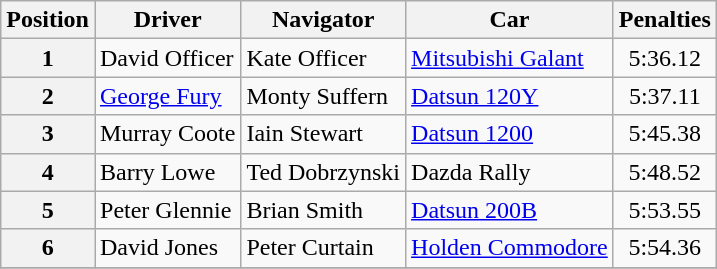<table class="wikitable" border="1">
<tr>
<th>Position</th>
<th>Driver</th>
<th>Navigator</th>
<th>Car</th>
<th>Penalties</th>
</tr>
<tr>
<th>1</th>
<td>David Officer</td>
<td>Kate Officer</td>
<td><a href='#'>Mitsubishi Galant</a></td>
<td align="center">5:36.12</td>
</tr>
<tr>
<th>2</th>
<td><a href='#'>George Fury</a></td>
<td>Monty Suffern</td>
<td><a href='#'>Datsun 120Y</a></td>
<td align="center">5:37.11</td>
</tr>
<tr>
<th>3</th>
<td>Murray Coote</td>
<td>Iain Stewart</td>
<td><a href='#'>Datsun 1200</a></td>
<td align="center">5:45.38</td>
</tr>
<tr>
<th>4</th>
<td>Barry Lowe</td>
<td>Ted Dobrzynski</td>
<td>Dazda Rally</td>
<td align="center">5:48.52</td>
</tr>
<tr>
<th>5</th>
<td>Peter Glennie</td>
<td>Brian Smith</td>
<td><a href='#'>Datsun 200B</a></td>
<td align="center">5:53.55</td>
</tr>
<tr>
<th>6</th>
<td>David Jones</td>
<td>Peter Curtain</td>
<td><a href='#'>Holden Commodore</a></td>
<td align="center">5:54.36</td>
</tr>
<tr>
</tr>
</table>
